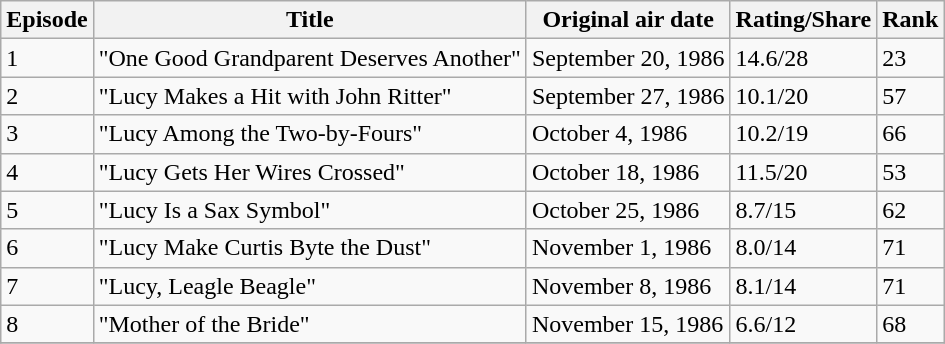<table class="wikitable">
<tr>
<th>Episode</th>
<th>Title</th>
<th>Original air date</th>
<th>Rating/Share</th>
<th>Rank</th>
</tr>
<tr>
<td>1</td>
<td>"One Good Grandparent Deserves Another"</td>
<td>September 20, 1986</td>
<td>14.6/28</td>
<td>23</td>
</tr>
<tr>
<td>2</td>
<td>"Lucy Makes a Hit with John Ritter"</td>
<td>September 27, 1986</td>
<td>10.1/20</td>
<td>57</td>
</tr>
<tr>
<td>3</td>
<td>"Lucy Among the Two-by-Fours"</td>
<td>October 4, 1986</td>
<td>10.2/19</td>
<td>66</td>
</tr>
<tr>
<td>4</td>
<td>"Lucy Gets Her Wires Crossed"</td>
<td>October 18, 1986</td>
<td>11.5/20</td>
<td>53</td>
</tr>
<tr>
<td>5</td>
<td>"Lucy Is a Sax Symbol"</td>
<td>October 25, 1986</td>
<td>8.7/15</td>
<td>62</td>
</tr>
<tr>
<td>6</td>
<td>"Lucy Make Curtis Byte the Dust"</td>
<td>November 1, 1986</td>
<td>8.0/14</td>
<td>71</td>
</tr>
<tr>
<td>7</td>
<td>"Lucy, Leagle Beagle"</td>
<td>November 8, 1986</td>
<td>8.1/14</td>
<td>71</td>
</tr>
<tr>
<td>8</td>
<td>"Mother of the Bride"</td>
<td>November 15, 1986</td>
<td>6.6/12</td>
<td>68</td>
</tr>
<tr>
</tr>
</table>
